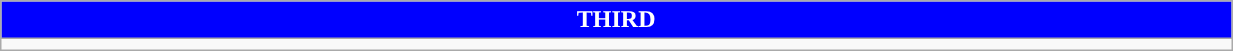<table class="wikitable collapsible collapsed" style="width:65%">
<tr>
<th colspan=6 ! style="color:#FFFFFF; background:#0000FF">THIRD</th>
</tr>
<tr>
<td></td>
</tr>
</table>
